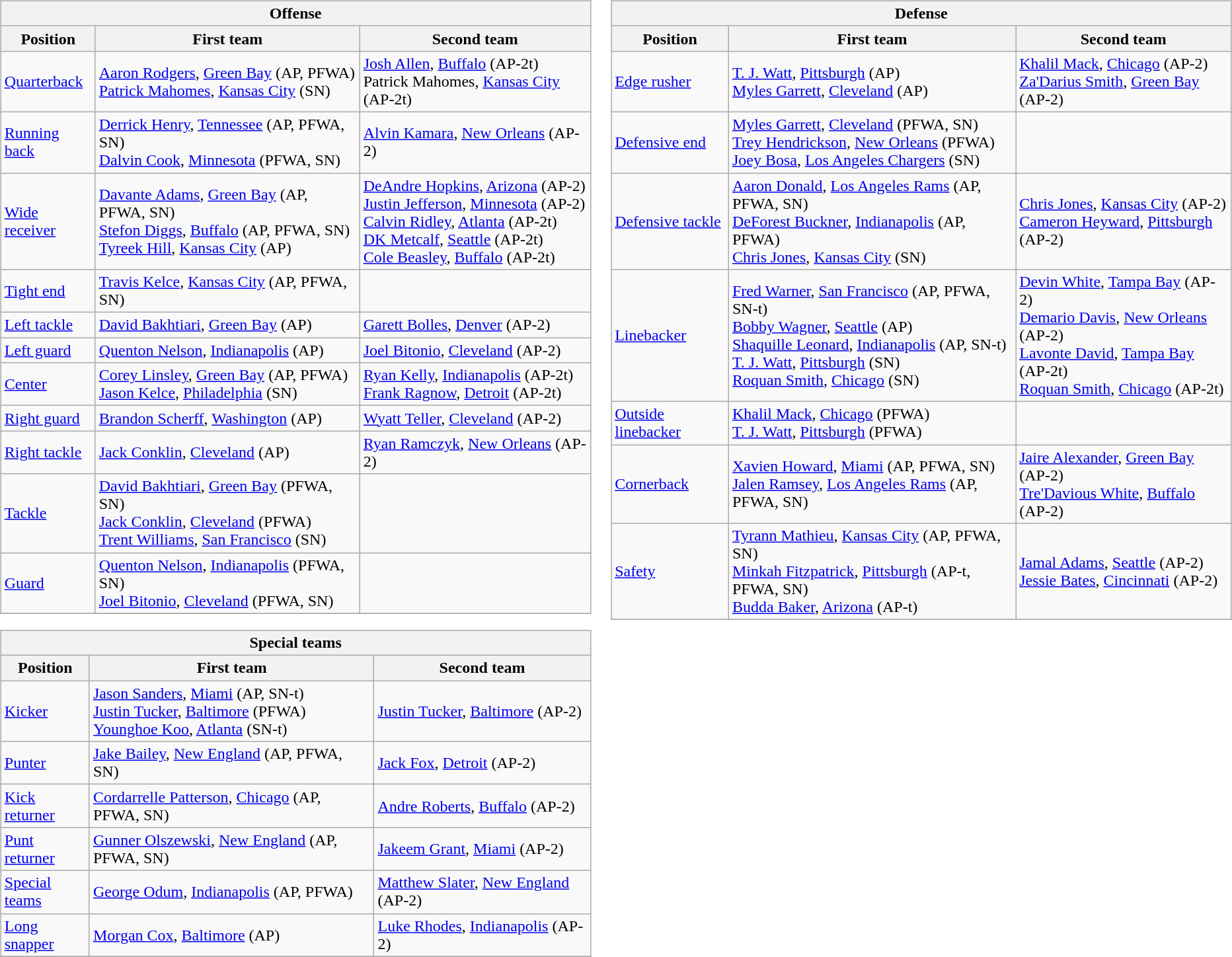<table border="0">
<tr valign="top">
<td><br><table class="wikitable">
<tr>
<th colspan="3">Offense</th>
</tr>
<tr>
<th>Position</th>
<th>First team</th>
<th>Second team</th>
</tr>
<tr>
<td><a href='#'>Quarterback</a></td>
<td><a href='#'>Aaron Rodgers</a>, <a href='#'>Green Bay</a> (AP, PFWA)<br><a href='#'>Patrick Mahomes</a>, <a href='#'>Kansas City</a> (SN)</td>
<td><a href='#'>Josh Allen</a>, <a href='#'>Buffalo</a> (AP-2t)<br>Patrick Mahomes, <a href='#'>Kansas City</a> (AP-2t)</td>
</tr>
<tr>
<td><a href='#'>Running back</a></td>
<td><a href='#'>Derrick Henry</a>, <a href='#'>Tennessee</a> (AP, PFWA, SN)<br><a href='#'>Dalvin Cook</a>, <a href='#'>Minnesota</a> (PFWA, SN)</td>
<td><a href='#'>Alvin Kamara</a>, <a href='#'>New Orleans</a> (AP-2)</td>
</tr>
<tr>
<td><a href='#'>Wide receiver</a></td>
<td><a href='#'>Davante Adams</a>, <a href='#'>Green Bay</a> (AP, PFWA, SN)<br><a href='#'>Stefon Diggs</a>, <a href='#'>Buffalo</a> (AP, PFWA, SN)<br><a href='#'>Tyreek Hill</a>, <a href='#'>Kansas City</a> (AP)</td>
<td><a href='#'>DeAndre Hopkins</a>, <a href='#'>Arizona</a> (AP-2)<br><a href='#'>Justin Jefferson</a>, <a href='#'>Minnesota</a> (AP-2)<br><a href='#'>Calvin Ridley</a>, <a href='#'>Atlanta</a> (AP-2t)<br> <a href='#'>DK Metcalf</a>, <a href='#'>Seattle</a> (AP-2t)<br><a href='#'>Cole Beasley</a>, <a href='#'>Buffalo</a> (AP-2t)</td>
</tr>
<tr>
<td><a href='#'>Tight end</a></td>
<td><a href='#'>Travis Kelce</a>, <a href='#'>Kansas City</a> (AP, PFWA, SN)</td>
<td></td>
</tr>
<tr>
<td><a href='#'>Left tackle</a></td>
<td><a href='#'>David Bakhtiari</a>, <a href='#'>Green Bay</a> (AP)</td>
<td><a href='#'>Garett Bolles</a>, <a href='#'>Denver</a> (AP-2)</td>
</tr>
<tr>
<td><a href='#'>Left guard</a></td>
<td><a href='#'>Quenton Nelson</a>, <a href='#'>Indianapolis</a> (AP)</td>
<td><a href='#'>Joel Bitonio</a>, <a href='#'>Cleveland</a> (AP-2)</td>
</tr>
<tr>
<td><a href='#'>Center</a></td>
<td><a href='#'>Corey Linsley</a>, <a href='#'>Green Bay</a> (AP, PFWA)<br><a href='#'>Jason Kelce</a>, <a href='#'>Philadelphia</a> (SN)</td>
<td><a href='#'>Ryan Kelly</a>, <a href='#'>Indianapolis</a> (AP-2t) <br><a href='#'>Frank Ragnow</a>, <a href='#'>Detroit</a> (AP-2t)</td>
</tr>
<tr>
<td><a href='#'>Right guard</a></td>
<td><a href='#'>Brandon Scherff</a>, <a href='#'>Washington</a> (AP)</td>
<td><a href='#'>Wyatt Teller</a>, <a href='#'>Cleveland</a> (AP-2)</td>
</tr>
<tr>
<td><a href='#'>Right tackle</a></td>
<td><a href='#'>Jack Conklin</a>, <a href='#'>Cleveland</a> (AP)</td>
<td><a href='#'>Ryan Ramczyk</a>, <a href='#'>New Orleans</a> (AP-2)</td>
</tr>
<tr>
<td><a href='#'>Tackle</a></td>
<td><a href='#'>David Bakhtiari</a>, <a href='#'>Green Bay</a> (PFWA, SN)<br><a href='#'>Jack Conklin</a>, <a href='#'>Cleveland</a> (PFWA)<br><a href='#'>Trent Williams</a>, <a href='#'>San Francisco</a> (SN)</td>
<td></td>
</tr>
<tr>
<td><a href='#'>Guard</a></td>
<td><a href='#'>Quenton Nelson</a>, <a href='#'>Indianapolis</a> (PFWA, SN)<br><a href='#'>Joel Bitonio</a>, <a href='#'>Cleveland</a> (PFWA, SN)</td>
<td></td>
</tr>
<tr>
</tr>
</table>
<table class="wikitable">
<tr>
<th colspan="3">Special teams</th>
</tr>
<tr>
<th>Position</th>
<th>First team</th>
<th>Second team</th>
</tr>
<tr>
<td><a href='#'>Kicker</a></td>
<td><a href='#'>Jason Sanders</a>, <a href='#'>Miami</a> (AP, SN-t)<br><a href='#'>Justin Tucker</a>, <a href='#'>Baltimore</a> (PFWA)<br><a href='#'>Younghoe Koo</a>, <a href='#'>Atlanta</a> (SN-t)</td>
<td><a href='#'>Justin Tucker</a>, <a href='#'>Baltimore</a> (AP-2)</td>
</tr>
<tr>
<td><a href='#'>Punter</a></td>
<td><a href='#'>Jake Bailey</a>, <a href='#'>New England</a> (AP, PFWA, SN)</td>
<td><a href='#'>Jack Fox</a>, <a href='#'>Detroit</a> (AP-2)</td>
</tr>
<tr>
<td><a href='#'>Kick returner</a></td>
<td><a href='#'>Cordarrelle Patterson</a>, <a href='#'>Chicago</a> (AP, PFWA, SN)</td>
<td><a href='#'>Andre Roberts</a>, <a href='#'>Buffalo</a> (AP-2)</td>
</tr>
<tr>
<td><a href='#'>Punt returner</a></td>
<td><a href='#'>Gunner Olszewski</a>, <a href='#'>New England</a> (AP, PFWA, SN)</td>
<td><a href='#'>Jakeem Grant</a>, <a href='#'>Miami</a> (AP-2)</td>
</tr>
<tr>
<td><a href='#'>Special teams</a></td>
<td><a href='#'>George Odum</a>, <a href='#'>Indianapolis</a> (AP, PFWA)</td>
<td><a href='#'>Matthew Slater</a>, <a href='#'>New England</a> (AP-2)</td>
</tr>
<tr>
<td><a href='#'>Long snapper</a></td>
<td><a href='#'>Morgan Cox</a>, <a href='#'>Baltimore</a> (AP)</td>
<td><a href='#'>Luke Rhodes</a>, <a href='#'>Indianapolis</a> (AP-2)</td>
</tr>
<tr>
</tr>
</table>
</td>
<td styles="padding-left:40px;"><br><table class="wikitable">
<tr>
<th colspan="3">Defense</th>
</tr>
<tr>
<th>Position</th>
<th>First team</th>
<th>Second team</th>
</tr>
<tr>
<td><a href='#'>Edge rusher</a></td>
<td><a href='#'>T. J. Watt</a>, <a href='#'>Pittsburgh</a> (AP)<br><a href='#'>Myles Garrett</a>, <a href='#'>Cleveland</a> (AP)</td>
<td><a href='#'>Khalil Mack</a>, <a href='#'>Chicago</a> (AP-2)<br><a href='#'>Za'Darius Smith</a>, <a href='#'>Green Bay</a> (AP-2)</td>
</tr>
<tr>
<td><a href='#'>Defensive end</a></td>
<td><a href='#'>Myles Garrett</a>, <a href='#'>Cleveland</a> (PFWA, SN)<br><a href='#'>Trey Hendrickson</a>, <a href='#'>New Orleans</a> (PFWA)<br><a href='#'>Joey Bosa</a>, <a href='#'>Los Angeles Chargers</a> (SN)</td>
<td></td>
</tr>
<tr>
<td><a href='#'>Defensive tackle</a></td>
<td><a href='#'>Aaron Donald</a>, <a href='#'>Los Angeles Rams</a> (AP, PFWA, SN)<br><a href='#'>DeForest Buckner</a>, <a href='#'>Indianapolis</a> (AP, PFWA)<br><a href='#'>Chris Jones</a>, <a href='#'>Kansas City</a> (SN)</td>
<td><a href='#'>Chris Jones</a>, <a href='#'>Kansas City</a> (AP-2)<br><a href='#'>Cameron Heyward</a>, <a href='#'>Pittsburgh</a> (AP-2)</td>
</tr>
<tr>
<td><a href='#'>Linebacker</a></td>
<td><a href='#'>Fred Warner</a>, <a href='#'>San Francisco</a> (AP, PFWA, SN-t) <br><a href='#'>Bobby Wagner</a>, <a href='#'>Seattle</a> (AP)<br><a href='#'>Shaquille Leonard</a>, <a href='#'>Indianapolis</a> (AP, SN-t)<br><a href='#'>T. J. Watt</a>, <a href='#'>Pittsburgh</a> (SN)<br><a href='#'>Roquan Smith</a>, <a href='#'>Chicago</a> (SN)</td>
<td><a href='#'>Devin White</a>, <a href='#'>Tampa Bay</a> (AP-2)<br><a href='#'>Demario Davis</a>, <a href='#'>New Orleans</a> (AP-2)<br><a href='#'>Lavonte David</a>, <a href='#'>Tampa Bay</a> (AP-2t)<br><a href='#'>Roquan Smith</a>, <a href='#'>Chicago</a> (AP-2t)</td>
</tr>
<tr>
<td><a href='#'>Outside linebacker</a></td>
<td><a href='#'>Khalil Mack</a>, <a href='#'>Chicago</a> (PFWA)<br><a href='#'>T. J. Watt</a>, <a href='#'>Pittsburgh</a> (PFWA)</td>
<td></td>
</tr>
<tr>
<td><a href='#'>Cornerback</a></td>
<td><a href='#'>Xavien Howard</a>, <a href='#'>Miami</a> (AP, PFWA, SN)<br><a href='#'>Jalen Ramsey</a>, <a href='#'>Los Angeles Rams</a> (AP, PFWA, SN)</td>
<td><a href='#'>Jaire Alexander</a>, <a href='#'>Green Bay</a> (AP-2)<br><a href='#'>Tre'Davious White</a>, <a href='#'>Buffalo</a> (AP-2)</td>
</tr>
<tr>
<td><a href='#'>Safety</a></td>
<td><a href='#'>Tyrann Mathieu</a>, <a href='#'>Kansas City</a> (AP, PFWA, SN)<br><a href='#'>Minkah Fitzpatrick</a>, <a href='#'>Pittsburgh</a> (AP-t, PFWA, SN)<br><a href='#'>Budda Baker</a>, <a href='#'>Arizona</a> (AP-t)</td>
<td><a href='#'>Jamal Adams</a>, <a href='#'>Seattle</a> (AP-2)<br><a href='#'>Jessie Bates</a>, <a href='#'>Cincinnati</a> (AP-2)</td>
</tr>
<tr>
</tr>
</table>
</td>
</tr>
</table>
